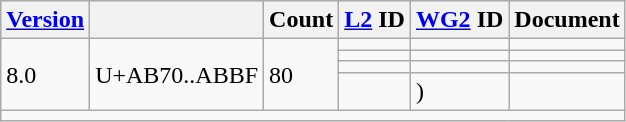<table class="wikitable sticky-header">
<tr>
<th><a href='#'>Version</a></th>
<th></th>
<th>Count</th>
<th><a href='#'>L2</a> ID</th>
<th><a href='#'>WG2</a> ID</th>
<th>Document</th>
</tr>
<tr>
<td rowspan="4">8.0</td>
<td rowspan="4">U+AB70..ABBF</td>
<td rowspan="4">80</td>
<td></td>
<td></td>
<td></td>
</tr>
<tr>
<td></td>
<td></td>
<td></td>
</tr>
<tr>
<td></td>
<td></td>
<td></td>
</tr>
<tr>
<td></td>
<td> )</td>
<td></td>
</tr>
<tr class="sortbottom">
<td colspan="6"></td>
</tr>
</table>
